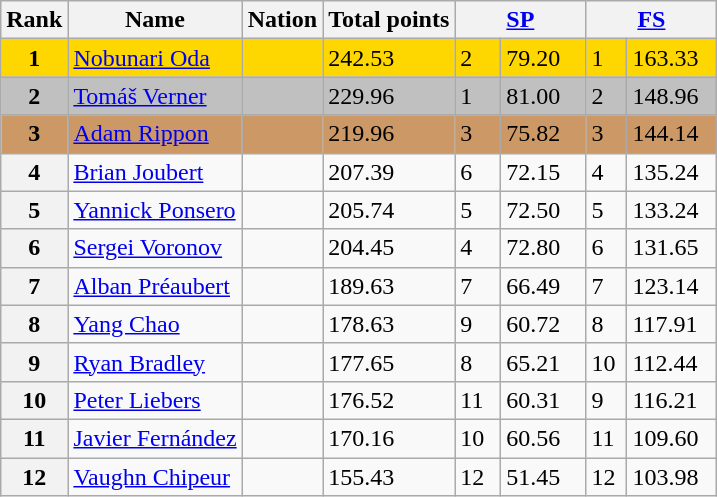<table class="wikitable sortable">
<tr>
<th>Rank</th>
<th>Name</th>
<th>Nation</th>
<th>Total points</th>
<th colspan="2" width="80px"><a href='#'>SP</a></th>
<th colspan="2" width="80px"><a href='#'>FS</a></th>
</tr>
<tr bgcolor="gold">
<td align="center"><strong>1</strong></td>
<td><a href='#'>Nobunari Oda</a></td>
<td></td>
<td>242.53</td>
<td>2</td>
<td>79.20</td>
<td>1</td>
<td>163.33</td>
</tr>
<tr bgcolor="silver">
<td align="center"><strong>2</strong></td>
<td><a href='#'>Tomáš Verner</a></td>
<td></td>
<td>229.96</td>
<td>1</td>
<td>81.00</td>
<td>2</td>
<td>148.96</td>
</tr>
<tr bgcolor="cc9966">
<td align="center"><strong>3</strong></td>
<td><a href='#'>Adam Rippon</a></td>
<td></td>
<td>219.96</td>
<td>3</td>
<td>75.82</td>
<td>3</td>
<td>144.14</td>
</tr>
<tr>
<th>4</th>
<td><a href='#'>Brian Joubert</a></td>
<td></td>
<td>207.39</td>
<td>6</td>
<td>72.15</td>
<td>4</td>
<td>135.24</td>
</tr>
<tr>
<th>5</th>
<td><a href='#'>Yannick Ponsero</a></td>
<td></td>
<td>205.74</td>
<td>5</td>
<td>72.50</td>
<td>5</td>
<td>133.24</td>
</tr>
<tr>
<th>6</th>
<td><a href='#'>Sergei Voronov</a></td>
<td></td>
<td>204.45</td>
<td>4</td>
<td>72.80</td>
<td>6</td>
<td>131.65</td>
</tr>
<tr>
<th>7</th>
<td><a href='#'>Alban Préaubert</a></td>
<td></td>
<td>189.63</td>
<td>7</td>
<td>66.49</td>
<td>7</td>
<td>123.14</td>
</tr>
<tr>
<th>8</th>
<td><a href='#'>Yang Chao</a></td>
<td></td>
<td>178.63</td>
<td>9</td>
<td>60.72</td>
<td>8</td>
<td>117.91</td>
</tr>
<tr>
<th>9</th>
<td><a href='#'>Ryan Bradley</a></td>
<td></td>
<td>177.65</td>
<td>8</td>
<td>65.21</td>
<td>10</td>
<td>112.44</td>
</tr>
<tr>
<th>10</th>
<td><a href='#'>Peter Liebers</a></td>
<td></td>
<td>176.52</td>
<td>11</td>
<td>60.31</td>
<td>9</td>
<td>116.21</td>
</tr>
<tr>
<th>11</th>
<td><a href='#'>Javier Fernández</a></td>
<td></td>
<td>170.16</td>
<td>10</td>
<td>60.56</td>
<td>11</td>
<td>109.60</td>
</tr>
<tr>
<th>12</th>
<td><a href='#'>Vaughn Chipeur</a></td>
<td></td>
<td>155.43</td>
<td>12</td>
<td>51.45</td>
<td>12</td>
<td>103.98</td>
</tr>
</table>
